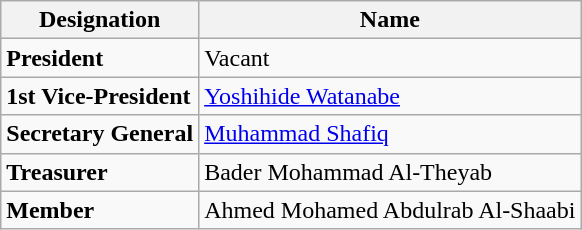<table class="wikitable">
<tr>
<th>Designation</th>
<th>Name</th>
</tr>
<tr>
<td><strong>President</strong></td>
<td>Vacant</td>
</tr>
<tr>
<td><strong>1st Vice-President</strong></td>
<td> <a href='#'>Yoshihide Watanabe</a></td>
</tr>
<tr>
<td><strong>Secretary General</strong></td>
<td> <a href='#'>Muhammad Shafiq</a></td>
</tr>
<tr>
<td><strong>Treasurer</strong></td>
<td> Bader Mohammad Al-Theyab</td>
</tr>
<tr>
<td><strong>Member</strong></td>
<td> Ahmed Mohamed Abdulrab Al-Shaabi</td>
</tr>
</table>
